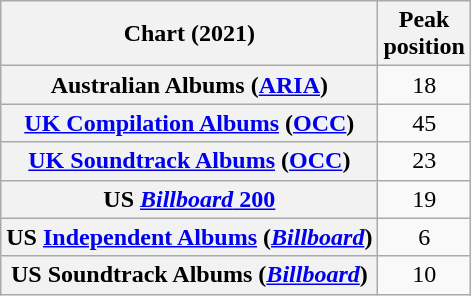<table class="wikitable plainrowheaders" style="text-align:center">
<tr>
<th scope="col">Chart (2021)</th>
<th scope="col">Peak<br>position</th>
</tr>
<tr>
<th scope="row">Australian Albums (<a href='#'>ARIA</a>)</th>
<td>18</td>
</tr>
<tr>
<th scope="row"><a href='#'>UK Compilation Albums</a> (<a href='#'>OCC</a>)</th>
<td>45</td>
</tr>
<tr>
<th scope="row"><a href='#'>UK Soundtrack Albums</a> (<a href='#'>OCC</a>)</th>
<td>23</td>
</tr>
<tr>
<th scope="row">US <a href='#'><em>Billboard</em> 200</a></th>
<td>19</td>
</tr>
<tr>
<th scope="row">US <a href='#'>Independent Albums</a> (<a href='#'><em>Billboard</em></a>)</th>
<td>6</td>
</tr>
<tr>
<th scope="row">US Soundtrack Albums (<a href='#'><em>Billboard</em></a>)</th>
<td>10</td>
</tr>
</table>
